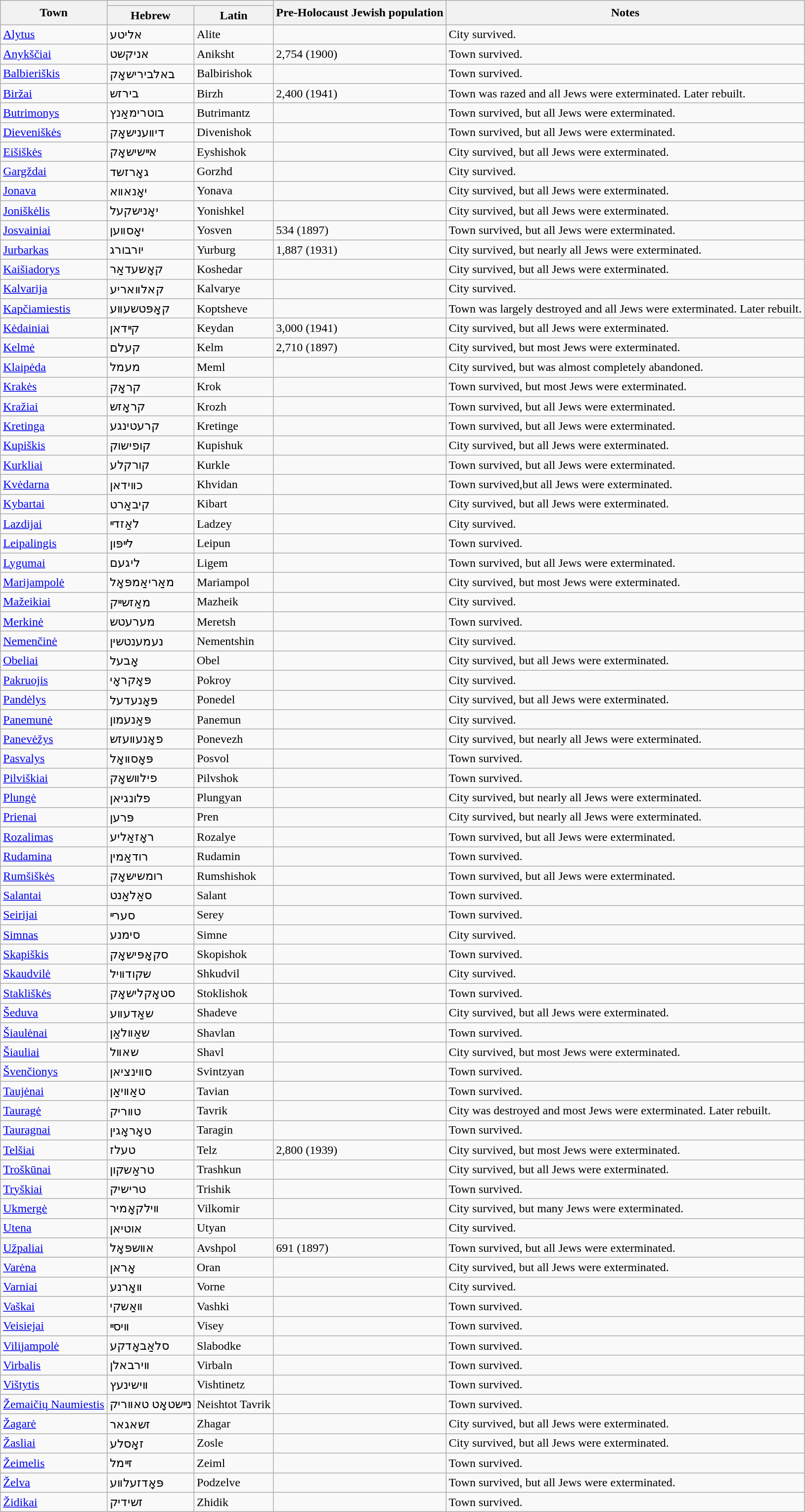<table class="wikitable sortable">
<tr>
<th rowspan="2">Town</th>
<th colspan="2"></th>
<th rowspan="2">Pre-Holocaust Jewish population</th>
<th rowspan="2">Notes</th>
</tr>
<tr>
<th>Hebrew</th>
<th>Latin</th>
</tr>
<tr>
<td><a href='#'>Alytus</a></td>
<td>אליטע</td>
<td>Alite</td>
<td></td>
<td>City survived.</td>
</tr>
<tr>
<td><a href='#'>Anykščiai</a></td>
<td>אניקשט</td>
<td>Aniksht</td>
<td>2,754 (1900)</td>
<td>Town survived.</td>
</tr>
<tr>
<td><a href='#'>Balbieriškis</a></td>
<td>באלבירישאָק</td>
<td>Balbirishok</td>
<td></td>
<td>Town survived.</td>
</tr>
<tr>
<td><a href='#'>Biržai</a></td>
<td>בירזש</td>
<td>Birzh</td>
<td>2,400 (1941)</td>
<td>Town was razed and all Jews were exterminated. Later rebuilt.</td>
</tr>
<tr>
<td><a href='#'>Butrimonys</a></td>
<td>בוטרימאַנץ</td>
<td>Butrimantz</td>
<td></td>
<td>Town survived, but all Jews were exterminated.</td>
</tr>
<tr>
<td><a href='#'>Dieveniškės</a></td>
<td>דיװענישאָק</td>
<td>Divenishok</td>
<td></td>
<td>Town survived, but all Jews were exterminated.</td>
</tr>
<tr>
<td><a href='#'>Eišiškės</a></td>
<td>אײשישאָק</td>
<td>Eyshishok</td>
<td></td>
<td>City survived, but all Jews were exterminated.</td>
</tr>
<tr>
<td><a href='#'>Gargždai</a></td>
<td>גאָרזשד</td>
<td>Gorzhd</td>
<td></td>
<td>City survived.</td>
</tr>
<tr>
<td><a href='#'>Jonava</a></td>
<td>יאָנאװא</td>
<td>Yonava</td>
<td></td>
<td>City survived, but all Jews were exterminated.</td>
</tr>
<tr>
<td><a href='#'>Joniškėlis</a></td>
<td>יאָנישקעל</td>
<td>Yonishkel</td>
<td></td>
<td>City survived, but all Jews were exterminated.</td>
</tr>
<tr>
<td><a href='#'>Josvainiai</a></td>
<td>יאָסװען</td>
<td>Yosven</td>
<td>534 (1897)</td>
<td>Town survived, but all Jews were exterminated.</td>
</tr>
<tr>
<td><a href='#'>Jurbarkas</a></td>
<td>יורבורג</td>
<td>Yurburg</td>
<td>1,887 (1931)</td>
<td>City survived, but nearly all Jews were exterminated.</td>
</tr>
<tr>
<td><a href='#'>Kaišiadorys</a></td>
<td>קאָשעדאַר</td>
<td>Koshedar</td>
<td></td>
<td>City survived, but all Jews were exterminated.</td>
</tr>
<tr>
<td><a href='#'>Kalvarija</a></td>
<td>קאלװאריע</td>
<td>Kalvarye</td>
<td></td>
<td>City survived.</td>
</tr>
<tr>
<td><a href='#'>Kapčiamiestis</a></td>
<td>קאָפּטשעװע</td>
<td>Koptsheve</td>
<td></td>
<td>Town was largely destroyed and all Jews were exterminated. Later rebuilt.</td>
</tr>
<tr>
<td><a href='#'>Kėdainiai</a></td>
<td>קײדאן</td>
<td>Keydan</td>
<td>3,000 (1941)</td>
<td>City survived, but all Jews were exterminated.</td>
</tr>
<tr>
<td><a href='#'>Kelmė</a></td>
<td>קעלם</td>
<td>Kelm</td>
<td>2,710 (1897)</td>
<td>City survived, but most Jews were exterminated.</td>
</tr>
<tr>
<td><a href='#'>Klaipėda</a></td>
<td>מעמל</td>
<td>Meml</td>
<td></td>
<td>City survived, but was almost completely abandoned.</td>
</tr>
<tr>
<td><a href='#'>Krakės</a></td>
<td>קראָק</td>
<td>Krok</td>
<td></td>
<td>Town survived, but most Jews were exterminated.</td>
</tr>
<tr>
<td><a href='#'>Kražiai</a></td>
<td>קראָזש</td>
<td>Krozh</td>
<td></td>
<td>Town survived, but all Jews were exterminated.</td>
</tr>
<tr>
<td><a href='#'>Kretinga</a></td>
<td>קרעטינגע</td>
<td>Kretinge</td>
<td></td>
<td>Town survived, but all Jews were exterminated.</td>
</tr>
<tr>
<td><a href='#'>Kupiškis</a></td>
<td>קופישוק</td>
<td>Kupishuk</td>
<td></td>
<td>City survived, but all Jews were exterminated.</td>
</tr>
<tr>
<td><a href='#'>Kurkliai</a></td>
<td>קורקלע</td>
<td>Kurkle</td>
<td></td>
<td>Town survived, but all Jews were exterminated.</td>
</tr>
<tr>
<td><a href='#'>Kvėdarna</a></td>
<td>כװידאן</td>
<td>Khvidan</td>
<td></td>
<td>Town survived,but all Jews were exterminated.</td>
</tr>
<tr>
<td><a href='#'>Kybartai</a></td>
<td>קיבאַרט</td>
<td>Kibart</td>
<td></td>
<td>City survived, but all Jews were exterminated.</td>
</tr>
<tr>
<td><a href='#'>Lazdijai</a></td>
<td>לאַזדײ</td>
<td>Ladzey</td>
<td></td>
<td>City survived.</td>
</tr>
<tr>
<td><a href='#'>Leipalingis</a></td>
<td>לײפּון</td>
<td>Leipun</td>
<td></td>
<td>Town survived.</td>
</tr>
<tr>
<td><a href='#'>Lygumai</a></td>
<td>ליגעם</td>
<td>Ligem</td>
<td></td>
<td>Town survived, but all Jews were exterminated.</td>
</tr>
<tr>
<td><a href='#'>Marijampolė</a></td>
<td>מאַריאַמפּאָל</td>
<td>Mariampol</td>
<td></td>
<td>City survived, but most Jews were exterminated.</td>
</tr>
<tr>
<td><a href='#'>Mažeikiai</a></td>
<td>מאַזשײק</td>
<td>Mazheik</td>
<td></td>
<td>City survived.</td>
</tr>
<tr>
<td><a href='#'>Merkinė</a></td>
<td>מערעטש</td>
<td>Meretsh</td>
<td></td>
<td>Town survived.</td>
</tr>
<tr>
<td><a href='#'>Nemenčinė</a></td>
<td>נעמענטשין</td>
<td>Nementshin</td>
<td></td>
<td>City survived.</td>
</tr>
<tr>
<td><a href='#'>Obeliai</a></td>
<td>אָבעל</td>
<td>Obel</td>
<td></td>
<td>City survived, but all Jews were exterminated.</td>
</tr>
<tr>
<td><a href='#'>Pakruojis</a></td>
<td>פּאָקראָי</td>
<td>Pokroy</td>
<td></td>
<td>City survived.</td>
</tr>
<tr>
<td><a href='#'>Pandėlys</a></td>
<td>פּאָנעדעל</td>
<td>Ponedel</td>
<td></td>
<td>City survived, but all Jews were exterminated.</td>
</tr>
<tr>
<td><a href='#'>Panemunė</a></td>
<td>פּאַנעמון</td>
<td>Panemun</td>
<td></td>
<td>City survived.</td>
</tr>
<tr>
<td><a href='#'>Panevėžys</a></td>
<td>פאָנעװעזש</td>
<td>Ponevezh</td>
<td></td>
<td>City survived, but nearly all Jews were exterminated.</td>
</tr>
<tr>
<td><a href='#'>Pasvalys</a></td>
<td>פּאָסװאָל</td>
<td>Posvol</td>
<td></td>
<td>Town survived.</td>
</tr>
<tr>
<td><a href='#'>Pilviškiai</a></td>
<td>פילװשאָק</td>
<td>Pilvshok</td>
<td></td>
<td>Town survived.</td>
</tr>
<tr>
<td><a href='#'>Plungė</a></td>
<td>פלונגיאן</td>
<td>Plungyan</td>
<td></td>
<td>City survived, but nearly all Jews were exterminated.</td>
</tr>
<tr>
<td><a href='#'>Prienai</a></td>
<td>פּרען</td>
<td>Pren</td>
<td></td>
<td>City survived, but nearly all Jews were exterminated.</td>
</tr>
<tr>
<td><a href='#'>Rozalimas</a></td>
<td>ראָזאַליע</td>
<td>Rozalye</td>
<td></td>
<td>Town survived, but all Jews were exterminated.</td>
</tr>
<tr>
<td><a href='#'>Rudamina</a></td>
<td>רודאַמין</td>
<td>Rudamin</td>
<td></td>
<td>Town survived.</td>
</tr>
<tr>
<td><a href='#'>Rumšiškės</a></td>
<td>רומשישאָק</td>
<td>Rumshishok</td>
<td></td>
<td>Town survived, but all Jews were exterminated.</td>
</tr>
<tr>
<td><a href='#'>Salantai</a></td>
<td>סאַלאַנט</td>
<td>Salant</td>
<td></td>
<td>Town survived.</td>
</tr>
<tr>
<td><a href='#'>Seirijai</a></td>
<td>סערײ</td>
<td>Serey</td>
<td></td>
<td>Town survived.</td>
</tr>
<tr>
<td><a href='#'>Simnas</a></td>
<td>סימנע</td>
<td>Simne</td>
<td></td>
<td>City survived.</td>
</tr>
<tr>
<td><a href='#'>Skapiškis</a></td>
<td>סקאָפּישאָק</td>
<td>Skopishok</td>
<td></td>
<td>Town survived.</td>
</tr>
<tr>
<td><a href='#'>Skaudvilė</a></td>
<td>שקודװיל</td>
<td>Shkudvil</td>
<td></td>
<td>City survived.</td>
</tr>
<tr>
<td><a href='#'>Stakliškės</a></td>
<td>סטאָקלישאָק</td>
<td>Stoklishok</td>
<td></td>
<td>Town survived.</td>
</tr>
<tr>
<td><a href='#'>Šeduva</a></td>
<td>שאַדעװע</td>
<td>Shadeve</td>
<td></td>
<td>City survived, but all Jews were exterminated.</td>
</tr>
<tr>
<td><a href='#'>Šiaulėnai</a></td>
<td>שאַװלאַן</td>
<td>Shavlan</td>
<td></td>
<td>Town survived.</td>
</tr>
<tr>
<td><a href='#'>Šiauliai</a></td>
<td>שאװל</td>
<td>Shavl</td>
<td></td>
<td>City survived, but most Jews were exterminated.</td>
</tr>
<tr>
<td><a href='#'>Švenčionys</a></td>
<td>סװינציאן</td>
<td>Svintzyan</td>
<td></td>
<td>Town survived.</td>
</tr>
<tr>
<td><a href='#'>Taujėnai</a></td>
<td>טאַװיאַן</td>
<td>Tavian</td>
<td></td>
<td>Town survived.</td>
</tr>
<tr>
<td><a href='#'>Tauragė</a></td>
<td>טװריק</td>
<td>Tavrik</td>
<td></td>
<td>City was destroyed and most Jews were exterminated. Later rebuilt.</td>
</tr>
<tr>
<td><a href='#'>Tauragnai</a></td>
<td>טאָראָגין</td>
<td>Taragin</td>
<td></td>
<td>Town survived.</td>
</tr>
<tr>
<td><a href='#'>Telšiai</a></td>
<td>טעלז</td>
<td>Telz</td>
<td>2,800 (1939)</td>
<td>City survived, but most Jews were exterminated.</td>
</tr>
<tr>
<td><a href='#'>Troškūnai</a></td>
<td>טראַשקון</td>
<td>Trashkun</td>
<td></td>
<td>City survived, but all Jews were exterminated.</td>
</tr>
<tr>
<td><a href='#'>Tryškiai</a></td>
<td>טרישיק</td>
<td>Trishik</td>
<td></td>
<td>Town survived.</td>
</tr>
<tr>
<td><a href='#'>Ukmergė</a></td>
<td>װילקאָמיר</td>
<td>Vilkomir</td>
<td></td>
<td>City survived, but many Jews were exterminated.</td>
</tr>
<tr>
<td><a href='#'>Utena</a></td>
<td>אוטיאן</td>
<td>Utyan</td>
<td></td>
<td>City survived.</td>
</tr>
<tr>
<td><a href='#'>Užpaliai</a></td>
<td>אװשפּאָל</td>
<td>Avshpol</td>
<td>691 (1897)</td>
<td>Town survived, but all Jews were exterminated.</td>
</tr>
<tr>
<td><a href='#'>Varėna</a></td>
<td>אָראן</td>
<td>Oran</td>
<td></td>
<td>City survived, but all Jews were exterminated.</td>
</tr>
<tr>
<td><a href='#'>Varniai</a></td>
<td>װאָרנע</td>
<td>Vorne</td>
<td></td>
<td>City survived.</td>
</tr>
<tr>
<td><a href='#'>Vaškai</a></td>
<td>װאַשקי</td>
<td>Vashki</td>
<td></td>
<td>Town survived.</td>
</tr>
<tr>
<td><a href='#'>Veisiejai</a></td>
<td>װיסײ</td>
<td>Visey</td>
<td></td>
<td>Town survived.</td>
</tr>
<tr>
<td><a href='#'>Vilijampolė</a></td>
<td>סלאַבאָדקע</td>
<td>Slabodke</td>
<td></td>
<td>Town survived.</td>
</tr>
<tr>
<td><a href='#'>Virbalis</a></td>
<td>װירבאלן</td>
<td>Virbaln</td>
<td></td>
<td>Town survived.</td>
</tr>
<tr>
<td><a href='#'>Vištytis</a></td>
<td>װישינעץ</td>
<td>Vishtinetz</td>
<td></td>
<td>Town survived.</td>
</tr>
<tr>
<td><a href='#'>Žemaičių Naumiestis</a></td>
<td>נײשטאָט טאװריק</td>
<td>Neishtot Tavrik</td>
<td></td>
<td>Town survived.</td>
</tr>
<tr>
<td><a href='#'>Žagarė</a></td>
<td>זשאגאר</td>
<td>Zhagar</td>
<td></td>
<td>City survived, but all Jews were exterminated.</td>
</tr>
<tr>
<td><a href='#'>Žasliai</a></td>
<td>זאָסלע</td>
<td>Zosle</td>
<td></td>
<td>City survived, but all Jews were exterminated.</td>
</tr>
<tr>
<td><a href='#'>Žeimelis</a></td>
<td>זײמל</td>
<td>Zeiml</td>
<td></td>
<td>Town survived.</td>
</tr>
<tr>
<td><a href='#'>Želva</a></td>
<td>פּאָדזעלװע</td>
<td>Podzelve</td>
<td></td>
<td>Town survived, but all Jews were exterminated.</td>
</tr>
<tr>
<td><a href='#'>Židikai</a></td>
<td>זשידיק</td>
<td>Zhidik</td>
<td></td>
<td>Town survived.</td>
</tr>
</table>
